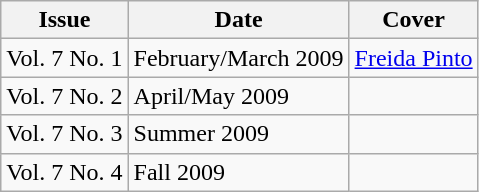<table class="wikitable">
<tr>
<th>Issue</th>
<th>Date</th>
<th>Cover</th>
</tr>
<tr>
<td>Vol. 7 No. 1</td>
<td>February/March 2009</td>
<td><a href='#'>Freida Pinto</a></td>
</tr>
<tr>
<td>Vol. 7 No. 2</td>
<td>April/May 2009</td>
<td></td>
</tr>
<tr>
<td>Vol. 7 No. 3</td>
<td>Summer 2009</td>
<td></td>
</tr>
<tr>
<td>Vol. 7 No. 4</td>
<td>Fall 2009</td>
<td></td>
</tr>
</table>
